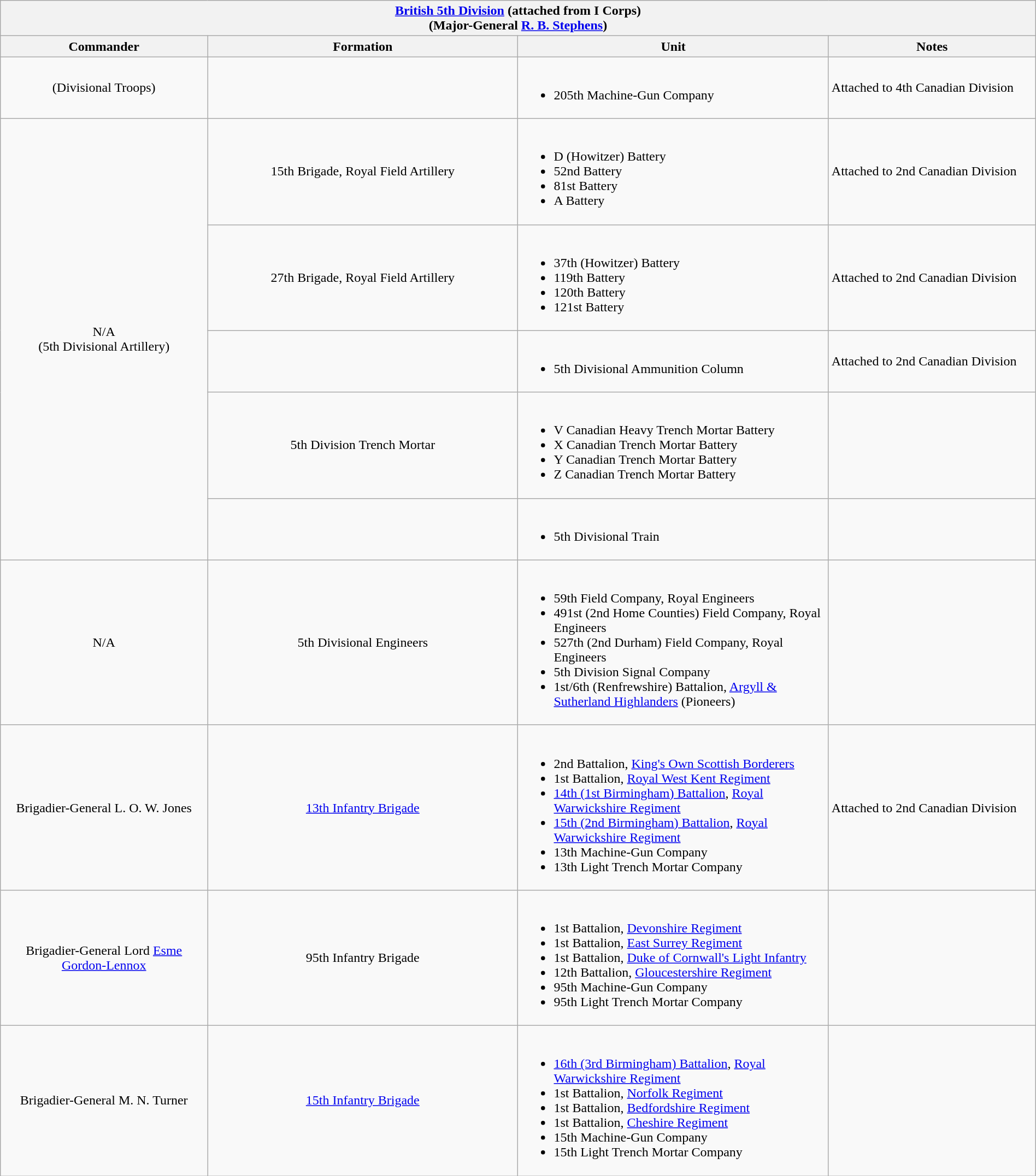<table class="wikitable" width=100%>
<tr valign="top">
<th colspan="4" bgcolor="white"><a href='#'>British 5th Division</a> (attached from I Corps)<br>(Major-General <a href='#'>R. B. Stephens</a>)</th>
</tr>
<tr>
<th width=20%; align= center rowspan=1>Commander</th>
<th width=30%; align= center rowspan=1>Formation</th>
<th width=30%; align= center rowspan=1>Unit</th>
<th width=20%; align= center rowspan=1>Notes</th>
</tr>
<tr>
<td align= center>(Divisional Troops)</td>
<td align= center></td>
<td align= left><br><ul><li>205th Machine-Gun Company</li></ul></td>
<td align= left>Attached to 4th Canadian Division</td>
</tr>
<tr>
<td rowspan=5 align= center>N/A<br>(5th Divisional Artillery)</td>
<td align= center>15th Brigade, Royal Field Artillery</td>
<td align= left><br><ul><li>D (Howitzer) Battery</li><li>52nd Battery</li><li>81st Battery</li><li>A Battery</li></ul></td>
<td align= left>Attached to 2nd Canadian Division</td>
</tr>
<tr>
<td align= center>27th Brigade, Royal Field Artillery</td>
<td align= left><br><ul><li>37th (Howitzer) Battery</li><li>119th Battery</li><li>120th Battery</li><li>121st Battery</li></ul></td>
<td align= left>Attached to 2nd Canadian Division</td>
</tr>
<tr>
<td align= center></td>
<td align= left><br><ul><li>5th Divisional Ammunition Column</li></ul></td>
<td align= left>Attached to 2nd Canadian Division</td>
</tr>
<tr>
<td align= center>5th Division Trench Mortar</td>
<td align= left><br><ul><li>V Canadian Heavy Trench Mortar Battery</li><li>X Canadian Trench Mortar Battery</li><li>Y Canadian Trench Mortar Battery</li><li>Z Canadian Trench Mortar Battery</li></ul></td>
<td align= left></td>
</tr>
<tr>
<td align= center></td>
<td align= left><br><ul><li>5th Divisional Train</li></ul></td>
<td align= left></td>
</tr>
<tr>
<td align= center>N/A</td>
<td align= center>5th Divisional Engineers</td>
<td align= left><br><ul><li>59th Field Company, Royal Engineers</li><li>491st (2nd Home Counties) Field Company, Royal Engineers</li><li>527th (2nd Durham) Field Company, Royal Engineers</li><li>5th Division Signal Company</li><li>1st/6th (Renfrewshire) Battalion, <a href='#'>Argyll & Sutherland Highlanders</a> (Pioneers)</li></ul></td>
<td align= left></td>
</tr>
<tr>
<td align= center>Brigadier-General L. O. W. Jones</td>
<td align= center><a href='#'>13th Infantry Brigade</a></td>
<td align= left><br><ul><li>2nd Battalion, <a href='#'>King's Own Scottish Borderers</a></li><li>1st Battalion, <a href='#'>Royal West Kent Regiment</a></li><li><a href='#'>14th (1st Birmingham) Battalion</a>, <a href='#'>Royal Warwickshire Regiment</a></li><li><a href='#'>15th (2nd Birmingham) Battalion</a>,  <a href='#'>Royal Warwickshire Regiment</a></li><li>13th Machine-Gun Company</li><li>13th Light Trench Mortar Company</li></ul></td>
<td align= left>Attached to 2nd Canadian Division</td>
</tr>
<tr>
<td align= center>Brigadier-General Lord <a href='#'>Esme Gordon-Lennox</a></td>
<td align= center>95th Infantry Brigade</td>
<td align= left><br><ul><li>1st Battalion, <a href='#'>Devonshire Regiment</a></li><li>1st Battalion, <a href='#'>East Surrey Regiment</a></li><li>1st Battalion, <a href='#'>Duke of Cornwall's Light Infantry</a></li><li>12th Battalion, <a href='#'>Gloucestershire Regiment</a></li><li>95th Machine-Gun Company</li><li>95th Light Trench Mortar Company</li></ul></td>
<td align= left></td>
</tr>
<tr>
<td align= center>Brigadier-General M. N. Turner</td>
<td align= center><a href='#'>15th Infantry Brigade</a></td>
<td align= left><br><ul><li><a href='#'>16th (3rd Birmingham) Battalion</a>, <a href='#'>Royal Warwickshire Regiment</a></li><li>1st Battalion, <a href='#'>Norfolk Regiment</a></li><li>1st Battalion, <a href='#'>Bedfordshire Regiment</a></li><li>1st Battalion, <a href='#'>Cheshire Regiment</a></li><li>15th Machine-Gun Company</li><li>15th Light Trench Mortar Company</li></ul></td>
<td align= left></td>
</tr>
</table>
